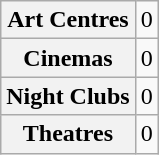<table class="wikitable">
<tr>
<th>Art Centres</th>
<td>0</td>
</tr>
<tr>
<th>Cinemas</th>
<td>0</td>
</tr>
<tr>
<th>Night Clubs</th>
<td>0</td>
</tr>
<tr>
<th>Theatres</th>
<td>0</td>
</tr>
</table>
